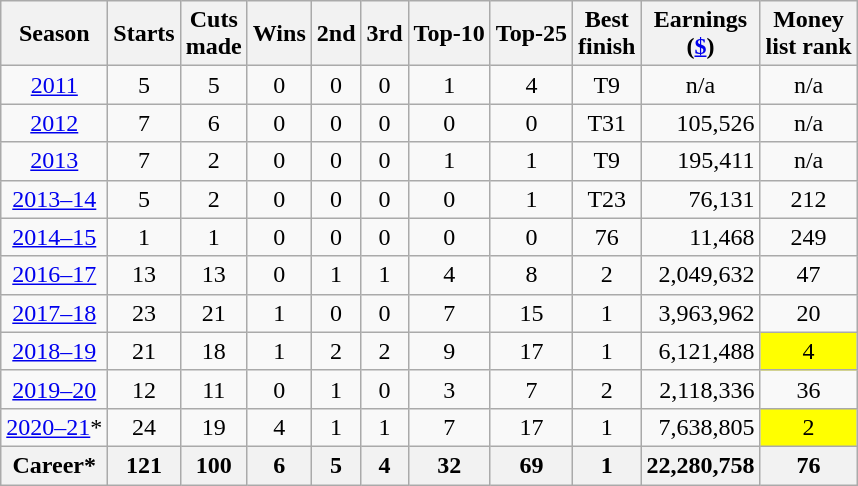<table class="wikitable" style="text-align:center">
<tr>
<th>Season</th>
<th>Starts</th>
<th>Cuts<br>made</th>
<th>Wins</th>
<th>2nd</th>
<th>3rd</th>
<th>Top-10</th>
<th>Top-25</th>
<th>Best<br>finish</th>
<th>Earnings<br>(<a href='#'>$</a>)</th>
<th>Money<br>list rank</th>
</tr>
<tr>
<td><a href='#'>2011</a></td>
<td>5</td>
<td>5</td>
<td>0</td>
<td>0</td>
<td>0</td>
<td>1</td>
<td>4</td>
<td>T9</td>
<td style="text-align:center;">n/a</td>
<td>n/a</td>
</tr>
<tr>
<td><a href='#'>2012</a></td>
<td>7</td>
<td>6</td>
<td>0</td>
<td>0</td>
<td>0</td>
<td>0</td>
<td>0</td>
<td>T31</td>
<td style="text-align:right;">105,526</td>
<td>n/a</td>
</tr>
<tr>
<td><a href='#'>2013</a></td>
<td>7</td>
<td>2</td>
<td>0</td>
<td>0</td>
<td>0</td>
<td>1</td>
<td>1</td>
<td>T9</td>
<td style="text-align:right;">195,411</td>
<td>n/a</td>
</tr>
<tr>
<td><a href='#'>2013–14</a></td>
<td>5</td>
<td>2</td>
<td>0</td>
<td>0</td>
<td>0</td>
<td>0</td>
<td>1</td>
<td>T23</td>
<td style="text-align:right;">76,131</td>
<td>212</td>
</tr>
<tr>
<td><a href='#'>2014–15</a></td>
<td>1</td>
<td>1</td>
<td>0</td>
<td>0</td>
<td>0</td>
<td>0</td>
<td>0</td>
<td>76</td>
<td style="text-align:right;">11,468</td>
<td>249</td>
</tr>
<tr>
<td><a href='#'>2016–17</a></td>
<td>13</td>
<td>13</td>
<td>0</td>
<td>1</td>
<td>1</td>
<td>4</td>
<td>8</td>
<td>2</td>
<td style="text-align:right;">2,049,632</td>
<td>47</td>
</tr>
<tr>
<td><a href='#'>2017–18</a></td>
<td>23</td>
<td>21</td>
<td>1</td>
<td>0</td>
<td>0</td>
<td>7</td>
<td>15</td>
<td>1</td>
<td style="text-align:right;">3,963,962</td>
<td>20</td>
</tr>
<tr>
<td><a href='#'>2018–19</a></td>
<td>21</td>
<td>18</td>
<td>1</td>
<td>2</td>
<td>2</td>
<td>9</td>
<td>17</td>
<td>1</td>
<td style="text-align:right;">6,121,488</td>
<td style=background:yellow>4</td>
</tr>
<tr>
<td><a href='#'>2019–20</a></td>
<td>12</td>
<td>11</td>
<td>0</td>
<td>1</td>
<td>0</td>
<td>3</td>
<td>7</td>
<td>2</td>
<td style="text-align:right;">2,118,336</td>
<td>36</td>
</tr>
<tr>
<td><a href='#'>2020–21</a>*</td>
<td>24</td>
<td>19</td>
<td>4</td>
<td>1</td>
<td>1</td>
<td>7</td>
<td>17</td>
<td>1</td>
<td style="text-align:right;">7,638,805</td>
<td style=background:yellow>2</td>
</tr>
<tr>
<th>Career*</th>
<th>121</th>
<th>100</th>
<th>6</th>
<th>5</th>
<th>4</th>
<th>32</th>
<th>69</th>
<th>1</th>
<th>22,280,758</th>
<th>76</th>
</tr>
</table>
